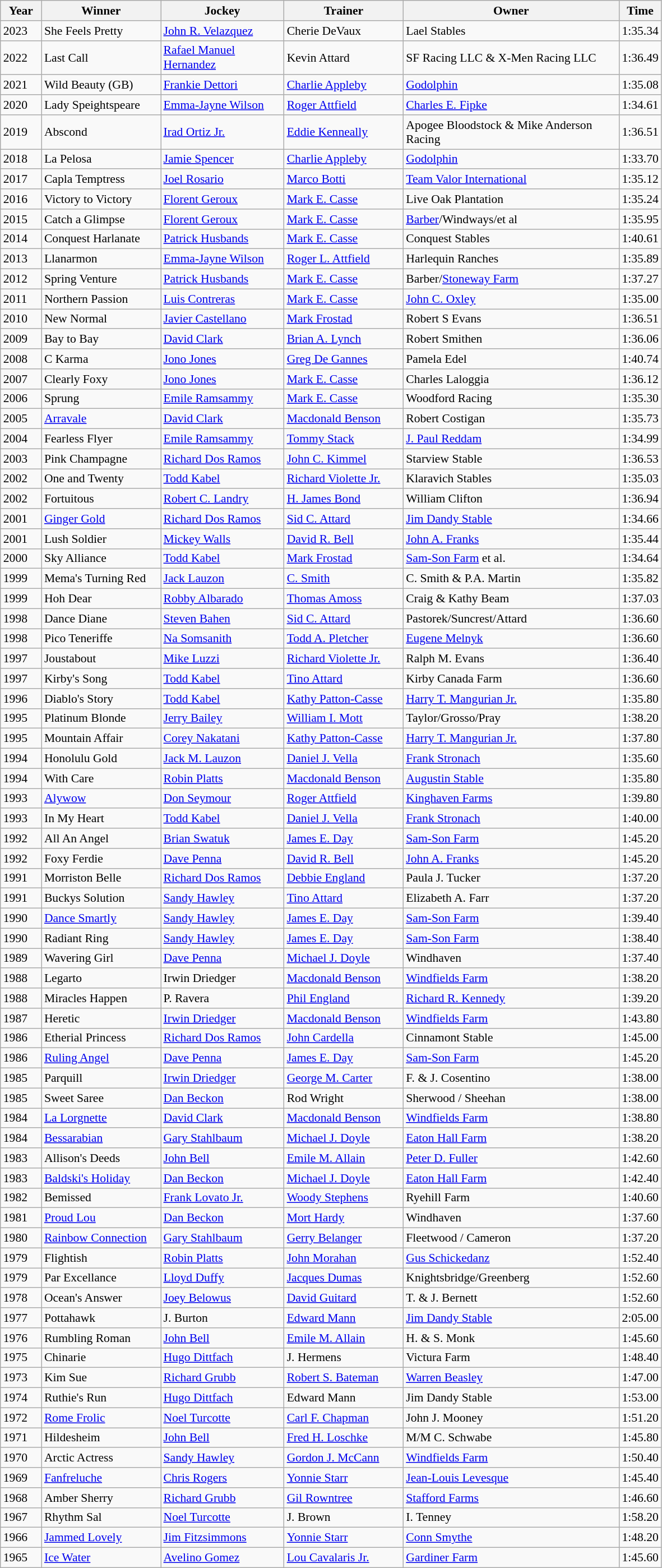<table class="wikitable sortable" style="font-size:90%">
<tr>
<th width="42px">Year<br></th>
<th width="135px">Winner<br></th>
<th width="140px">Jockey<br></th>
<th width="135px">Trainer<br></th>
<th width="250px">Owner<br></th>
<th width="40px">Time</th>
</tr>
<tr>
<td>2023</td>
<td>She Feels Pretty</td>
<td><a href='#'>John R. Velazquez</a></td>
<td>Cherie DeVaux</td>
<td>Lael Stables</td>
<td>1:35.34</td>
</tr>
<tr>
<td>2022</td>
<td>Last Call</td>
<td><a href='#'>Rafael Manuel Hernandez</a></td>
<td>Kevin Attard</td>
<td>SF Racing LLC & X-Men Racing LLC</td>
<td>1:36.49</td>
</tr>
<tr>
<td>2021</td>
<td>Wild Beauty (GB)</td>
<td><a href='#'>Frankie Dettori</a></td>
<td><a href='#'>Charlie Appleby</a></td>
<td><a href='#'>Godolphin</a></td>
<td>1:35.08</td>
</tr>
<tr>
<td>2020</td>
<td>Lady Speightspeare</td>
<td><a href='#'>Emma-Jayne Wilson</a></td>
<td><a href='#'>Roger Attfield</a></td>
<td><a href='#'>Charles E. Fipke</a></td>
<td>1:34.61</td>
</tr>
<tr>
<td>2019</td>
<td>Abscond</td>
<td><a href='#'>Irad Ortiz Jr.</a></td>
<td><a href='#'>Eddie Kenneally</a></td>
<td>Apogee Bloodstock & Mike Anderson Racing</td>
<td>1:36.51</td>
</tr>
<tr>
<td>2018</td>
<td>La Pelosa</td>
<td><a href='#'>Jamie Spencer</a></td>
<td><a href='#'>Charlie Appleby</a></td>
<td><a href='#'>Godolphin</a></td>
<td>1:33.70</td>
</tr>
<tr>
<td>2017</td>
<td>Capla Temptress</td>
<td><a href='#'>Joel Rosario</a></td>
<td><a href='#'>Marco Botti</a></td>
<td><a href='#'>Team Valor International</a></td>
<td>1:35.12</td>
</tr>
<tr>
<td>2016</td>
<td>Victory to Victory</td>
<td><a href='#'>Florent Geroux</a></td>
<td><a href='#'>Mark E. Casse</a></td>
<td>Live Oak Plantation</td>
<td>1:35.24</td>
</tr>
<tr>
<td>2015</td>
<td>Catch a Glimpse</td>
<td><a href='#'>Florent Geroux</a></td>
<td><a href='#'>Mark E. Casse</a></td>
<td><a href='#'>Barber</a>/Windways/et al</td>
<td>1:35.95</td>
</tr>
<tr>
<td>2014</td>
<td>Conquest Harlanate</td>
<td><a href='#'>Patrick Husbands</a></td>
<td><a href='#'>Mark E. Casse</a></td>
<td>Conquest Stables</td>
<td>1:40.61</td>
</tr>
<tr>
<td>2013</td>
<td>Llanarmon</td>
<td><a href='#'>Emma-Jayne Wilson</a></td>
<td><a href='#'>Roger L. Attfield</a></td>
<td>Harlequin Ranches</td>
<td>1:35.89</td>
</tr>
<tr>
<td>2012</td>
<td>Spring Venture</td>
<td><a href='#'>Patrick Husbands</a></td>
<td><a href='#'>Mark E. Casse</a></td>
<td>Barber/<a href='#'>Stoneway Farm</a></td>
<td>1:37.27</td>
</tr>
<tr>
<td>2011</td>
<td>Northern Passion</td>
<td><a href='#'>Luis Contreras</a></td>
<td><a href='#'>Mark E. Casse</a></td>
<td><a href='#'>John C. Oxley</a></td>
<td>1:35.00</td>
</tr>
<tr>
<td>2010</td>
<td>New Normal</td>
<td><a href='#'>Javier Castellano</a></td>
<td><a href='#'>Mark Frostad</a></td>
<td>Robert S Evans</td>
<td>1:36.51</td>
</tr>
<tr>
<td>2009</td>
<td>Bay to Bay</td>
<td><a href='#'>David Clark</a></td>
<td><a href='#'>Brian A. Lynch</a></td>
<td>Robert Smithen</td>
<td>1:36.06</td>
</tr>
<tr>
<td>2008</td>
<td>C Karma</td>
<td><a href='#'>Jono Jones</a></td>
<td><a href='#'>Greg De Gannes</a></td>
<td>Pamela Edel</td>
<td>1:40.74</td>
</tr>
<tr>
<td>2007</td>
<td>Clearly Foxy</td>
<td><a href='#'>Jono Jones</a></td>
<td><a href='#'>Mark E. Casse</a></td>
<td>Charles Laloggia</td>
<td>1:36.12</td>
</tr>
<tr>
<td>2006</td>
<td>Sprung</td>
<td><a href='#'>Emile Ramsammy</a></td>
<td><a href='#'>Mark E. Casse</a></td>
<td>Woodford Racing</td>
<td>1:35.30</td>
</tr>
<tr>
<td>2005</td>
<td><a href='#'>Arravale</a></td>
<td><a href='#'>David Clark</a></td>
<td><a href='#'>Macdonald Benson</a></td>
<td>Robert Costigan</td>
<td>1:35.73</td>
</tr>
<tr>
<td>2004</td>
<td>Fearless Flyer</td>
<td><a href='#'>Emile Ramsammy</a></td>
<td><a href='#'>Tommy Stack</a></td>
<td><a href='#'>J. Paul Reddam</a></td>
<td>1:34.99</td>
</tr>
<tr>
<td>2003</td>
<td>Pink Champagne</td>
<td><a href='#'>Richard Dos Ramos</a></td>
<td><a href='#'>John C. Kimmel</a></td>
<td>Starview Stable</td>
<td>1:36.53</td>
</tr>
<tr>
<td>2002</td>
<td>One and Twenty</td>
<td><a href='#'>Todd Kabel</a></td>
<td><a href='#'>Richard Violette Jr.</a></td>
<td>Klaravich Stables</td>
<td>1:35.03</td>
</tr>
<tr>
<td>2002</td>
<td>Fortuitous</td>
<td><a href='#'>Robert C. Landry</a></td>
<td><a href='#'>H. James Bond</a></td>
<td>William Clifton</td>
<td>1:36.94</td>
</tr>
<tr>
<td>2001</td>
<td><a href='#'>Ginger Gold</a></td>
<td><a href='#'>Richard Dos Ramos</a></td>
<td><a href='#'>Sid C. Attard</a></td>
<td><a href='#'>Jim Dandy Stable</a></td>
<td>1:34.66</td>
</tr>
<tr>
<td>2001</td>
<td>Lush Soldier</td>
<td><a href='#'>Mickey Walls</a></td>
<td><a href='#'>David R. Bell</a></td>
<td><a href='#'>John A. Franks</a></td>
<td>1:35.44</td>
</tr>
<tr>
<td>2000</td>
<td>Sky Alliance</td>
<td><a href='#'>Todd Kabel</a></td>
<td><a href='#'>Mark Frostad</a></td>
<td><a href='#'>Sam-Son Farm</a> et al.</td>
<td>1:34.64</td>
</tr>
<tr>
<td>1999</td>
<td>Mema's Turning Red</td>
<td><a href='#'>Jack Lauzon</a></td>
<td><a href='#'>C. Smith</a></td>
<td>C. Smith & P.A. Martin</td>
<td>1:35.82</td>
</tr>
<tr>
<td>1999</td>
<td>Hoh Dear</td>
<td><a href='#'>Robby Albarado</a></td>
<td><a href='#'>Thomas Amoss</a></td>
<td>Craig & Kathy Beam</td>
<td>1:37.03</td>
</tr>
<tr>
<td>1998</td>
<td>Dance Diane</td>
<td><a href='#'>Steven Bahen</a></td>
<td><a href='#'>Sid C. Attard</a></td>
<td>Pastorek/Suncrest/Attard</td>
<td>1:36.60</td>
</tr>
<tr>
<td>1998</td>
<td>Pico Teneriffe</td>
<td><a href='#'>Na Somsanith</a></td>
<td><a href='#'>Todd A. Pletcher</a></td>
<td><a href='#'>Eugene Melnyk</a></td>
<td>1:36.60</td>
</tr>
<tr>
<td>1997</td>
<td>Joustabout</td>
<td><a href='#'>Mike Luzzi</a></td>
<td><a href='#'>Richard Violette Jr.</a></td>
<td>Ralph M. Evans</td>
<td>1:36.40</td>
</tr>
<tr>
<td>1997</td>
<td>Kirby's Song</td>
<td><a href='#'>Todd Kabel</a></td>
<td><a href='#'>Tino Attard</a></td>
<td>Kirby Canada Farm</td>
<td>1:36.60</td>
</tr>
<tr>
<td>1996</td>
<td>Diablo's Story</td>
<td><a href='#'>Todd Kabel</a></td>
<td><a href='#'>Kathy Patton-Casse</a></td>
<td><a href='#'>Harry T. Mangurian Jr.</a></td>
<td>1:35.80</td>
</tr>
<tr>
<td>1995</td>
<td>Platinum Blonde</td>
<td><a href='#'>Jerry Bailey</a></td>
<td><a href='#'>William I. Mott</a></td>
<td>Taylor/Grosso/Pray</td>
<td>1:38.20</td>
</tr>
<tr>
<td>1995</td>
<td>Mountain Affair</td>
<td><a href='#'>Corey Nakatani</a></td>
<td><a href='#'>Kathy Patton-Casse</a></td>
<td><a href='#'>Harry T. Mangurian Jr.</a></td>
<td>1:37.80</td>
</tr>
<tr>
<td>1994</td>
<td>Honolulu Gold</td>
<td><a href='#'>Jack M. Lauzon</a></td>
<td><a href='#'>Daniel J. Vella</a></td>
<td><a href='#'>Frank Stronach</a></td>
<td>1:35.60</td>
</tr>
<tr>
<td>1994</td>
<td>With Care</td>
<td><a href='#'>Robin Platts</a></td>
<td><a href='#'>Macdonald Benson</a></td>
<td><a href='#'>Augustin Stable</a></td>
<td>1:35.80</td>
</tr>
<tr>
<td>1993</td>
<td><a href='#'>Alywow</a></td>
<td><a href='#'>Don Seymour</a></td>
<td><a href='#'>Roger Attfield</a></td>
<td><a href='#'>Kinghaven Farms</a></td>
<td>1:39.80</td>
</tr>
<tr>
<td>1993</td>
<td>In My Heart</td>
<td><a href='#'>Todd Kabel</a></td>
<td><a href='#'>Daniel J. Vella</a></td>
<td><a href='#'>Frank Stronach</a></td>
<td>1:40.00</td>
</tr>
<tr>
<td>1992</td>
<td>All An Angel</td>
<td><a href='#'>Brian Swatuk</a></td>
<td><a href='#'>James E. Day</a></td>
<td><a href='#'>Sam-Son Farm</a></td>
<td>1:45.20</td>
</tr>
<tr>
<td>1992</td>
<td>Foxy Ferdie</td>
<td><a href='#'>Dave Penna</a></td>
<td><a href='#'>David R. Bell</a></td>
<td><a href='#'>John A. Franks</a></td>
<td>1:45.20</td>
</tr>
<tr>
<td>1991</td>
<td>Morriston Belle</td>
<td><a href='#'>Richard Dos Ramos</a></td>
<td><a href='#'>Debbie England</a></td>
<td>Paula J. Tucker</td>
<td>1:37.20</td>
</tr>
<tr>
<td>1991</td>
<td>Buckys Solution</td>
<td><a href='#'>Sandy Hawley</a></td>
<td><a href='#'>Tino Attard</a></td>
<td>Elizabeth A. Farr</td>
<td>1:37.20</td>
</tr>
<tr>
<td>1990</td>
<td><a href='#'>Dance Smartly</a></td>
<td><a href='#'>Sandy Hawley</a></td>
<td><a href='#'>James E. Day</a></td>
<td><a href='#'>Sam-Son Farm</a></td>
<td>1:39.40</td>
</tr>
<tr>
<td>1990</td>
<td>Radiant Ring</td>
<td><a href='#'>Sandy Hawley</a></td>
<td><a href='#'>James E. Day</a></td>
<td><a href='#'>Sam-Son Farm</a></td>
<td>1:38.40</td>
</tr>
<tr>
<td>1989</td>
<td>Wavering Girl</td>
<td><a href='#'>Dave Penna</a></td>
<td><a href='#'>Michael J. Doyle</a></td>
<td>Windhaven</td>
<td>1:37.40</td>
</tr>
<tr>
<td>1988</td>
<td>Legarto</td>
<td>Irwin Driedger</td>
<td><a href='#'>Macdonald Benson</a></td>
<td><a href='#'>Windfields Farm</a></td>
<td>1:38.20</td>
</tr>
<tr>
<td>1988</td>
<td>Miracles Happen</td>
<td>P. Ravera</td>
<td><a href='#'>Phil England</a></td>
<td><a href='#'>Richard R. Kennedy</a></td>
<td>1:39.20</td>
</tr>
<tr>
<td>1987</td>
<td>Heretic</td>
<td><a href='#'>Irwin Driedger</a></td>
<td><a href='#'>Macdonald Benson</a></td>
<td><a href='#'>Windfields Farm</a></td>
<td>1:43.80</td>
</tr>
<tr>
<td>1986</td>
<td>Etherial Princess</td>
<td><a href='#'>Richard Dos Ramos</a></td>
<td><a href='#'>John Cardella</a></td>
<td>Cinnamont Stable</td>
<td>1:45.00</td>
</tr>
<tr>
<td>1986</td>
<td><a href='#'>Ruling Angel</a></td>
<td><a href='#'>Dave Penna</a></td>
<td><a href='#'>James E. Day</a></td>
<td><a href='#'>Sam-Son Farm</a></td>
<td>1:45.20</td>
</tr>
<tr>
<td>1985</td>
<td>Parquill</td>
<td><a href='#'>Irwin Driedger</a></td>
<td><a href='#'>George M. Carter</a></td>
<td>F. & J. Cosentino</td>
<td>1:38.00</td>
</tr>
<tr>
<td>1985</td>
<td>Sweet Saree</td>
<td><a href='#'>Dan Beckon</a></td>
<td>Rod Wright</td>
<td>Sherwood / Sheehan</td>
<td>1:38.00</td>
</tr>
<tr>
<td>1984</td>
<td><a href='#'>La Lorgnette</a></td>
<td><a href='#'>David Clark</a></td>
<td><a href='#'>Macdonald Benson</a></td>
<td><a href='#'>Windfields Farm</a></td>
<td>1:38.80</td>
</tr>
<tr>
<td>1984</td>
<td><a href='#'>Bessarabian</a></td>
<td><a href='#'>Gary Stahlbaum</a></td>
<td><a href='#'>Michael J. Doyle</a></td>
<td><a href='#'>Eaton Hall Farm</a></td>
<td>1:38.20</td>
</tr>
<tr>
<td>1983</td>
<td>Allison's Deeds</td>
<td><a href='#'>John Bell</a></td>
<td><a href='#'>Emile M. Allain</a></td>
<td><a href='#'>Peter D. Fuller</a></td>
<td>1:42.60</td>
</tr>
<tr>
<td>1983</td>
<td><a href='#'>Baldski's Holiday</a></td>
<td><a href='#'>Dan Beckon</a></td>
<td><a href='#'>Michael J. Doyle</a></td>
<td><a href='#'>Eaton Hall Farm</a></td>
<td>1:42.40</td>
</tr>
<tr>
<td>1982</td>
<td>Bemissed</td>
<td><a href='#'>Frank Lovato Jr.</a></td>
<td><a href='#'>Woody Stephens</a></td>
<td>Ryehill Farm</td>
<td>1:40.60</td>
</tr>
<tr>
<td>1981</td>
<td><a href='#'>Proud Lou</a></td>
<td><a href='#'>Dan Beckon</a></td>
<td><a href='#'>Mort Hardy</a></td>
<td>Windhaven</td>
<td>1:37.60</td>
</tr>
<tr>
<td>1980</td>
<td><a href='#'>Rainbow Connection</a></td>
<td><a href='#'>Gary Stahlbaum</a></td>
<td><a href='#'>Gerry Belanger</a></td>
<td>Fleetwood / Cameron</td>
<td>1:37.20</td>
</tr>
<tr>
<td>1979</td>
<td>Flightish</td>
<td><a href='#'>Robin Platts</a></td>
<td><a href='#'>John Morahan</a></td>
<td><a href='#'>Gus Schickedanz</a></td>
<td>1:52.40</td>
</tr>
<tr>
<td>1979</td>
<td>Par Excellance</td>
<td><a href='#'>Lloyd Duffy</a></td>
<td><a href='#'>Jacques Dumas</a></td>
<td>Knightsbridge/Greenberg</td>
<td>1:52.60</td>
</tr>
<tr>
<td>1978</td>
<td>Ocean's Answer</td>
<td><a href='#'>Joey Belowus</a></td>
<td><a href='#'>David Guitard</a></td>
<td>T. & J. Bernett</td>
<td>1:52.60</td>
</tr>
<tr>
<td>1977</td>
<td>Pottahawk</td>
<td>J. Burton</td>
<td><a href='#'>Edward Mann</a></td>
<td><a href='#'>Jim Dandy Stable</a></td>
<td>2:05.00</td>
</tr>
<tr>
<td>1976</td>
<td>Rumbling Roman</td>
<td><a href='#'>John Bell</a></td>
<td><a href='#'>Emile M. Allain</a></td>
<td>H. & S. Monk</td>
<td>1:45.60</td>
</tr>
<tr>
<td>1975</td>
<td>Chinarie</td>
<td><a href='#'>Hugo Dittfach</a></td>
<td>J. Hermens</td>
<td>Victura Farm</td>
<td>1:48.40</td>
</tr>
<tr>
<td>1973</td>
<td>Kim Sue</td>
<td><a href='#'>Richard Grubb</a></td>
<td><a href='#'>Robert S. Bateman</a></td>
<td><a href='#'>Warren Beasley</a></td>
<td>1:47.00</td>
</tr>
<tr>
<td>1974</td>
<td>Ruthie's Run</td>
<td><a href='#'>Hugo Dittfach</a></td>
<td>Edward Mann</td>
<td>Jim Dandy Stable</td>
<td>1:53.00</td>
</tr>
<tr>
<td>1972</td>
<td><a href='#'>Rome Frolic</a></td>
<td><a href='#'>Noel Turcotte</a></td>
<td><a href='#'>Carl F. Chapman</a></td>
<td>John J. Mooney</td>
<td>1:51.20</td>
</tr>
<tr>
<td>1971</td>
<td>Hildesheim</td>
<td><a href='#'>John Bell</a></td>
<td><a href='#'>Fred H. Loschke</a></td>
<td>M/M C. Schwabe</td>
<td>1:45.80</td>
</tr>
<tr>
<td>1970</td>
<td>Arctic Actress</td>
<td><a href='#'>Sandy Hawley</a></td>
<td><a href='#'>Gordon J. McCann</a></td>
<td><a href='#'>Windfields Farm</a></td>
<td>1:50.40</td>
</tr>
<tr>
<td>1969</td>
<td><a href='#'>Fanfreluche</a></td>
<td><a href='#'>Chris Rogers</a></td>
<td><a href='#'>Yonnie Starr</a></td>
<td><a href='#'>Jean-Louis Levesque</a></td>
<td>1:45.40</td>
</tr>
<tr>
<td>1968</td>
<td>Amber Sherry</td>
<td><a href='#'>Richard Grubb</a></td>
<td><a href='#'>Gil Rowntree</a></td>
<td><a href='#'>Stafford Farms</a></td>
<td>1:46.60</td>
</tr>
<tr>
<td>1967</td>
<td>Rhythm Sal</td>
<td><a href='#'>Noel Turcotte</a></td>
<td>J. Brown</td>
<td>I. Tenney</td>
<td>1:58.20</td>
</tr>
<tr>
<td>1966</td>
<td><a href='#'>Jammed Lovely</a></td>
<td><a href='#'>Jim Fitzsimmons</a></td>
<td><a href='#'>Yonnie Starr</a></td>
<td><a href='#'>Conn Smythe</a></td>
<td>1:48.20</td>
</tr>
<tr>
<td>1965</td>
<td><a href='#'>Ice Water</a></td>
<td><a href='#'>Avelino Gomez</a></td>
<td><a href='#'>Lou Cavalaris Jr.</a></td>
<td><a href='#'>Gardiner Farm</a></td>
<td>1:45.60</td>
</tr>
</table>
